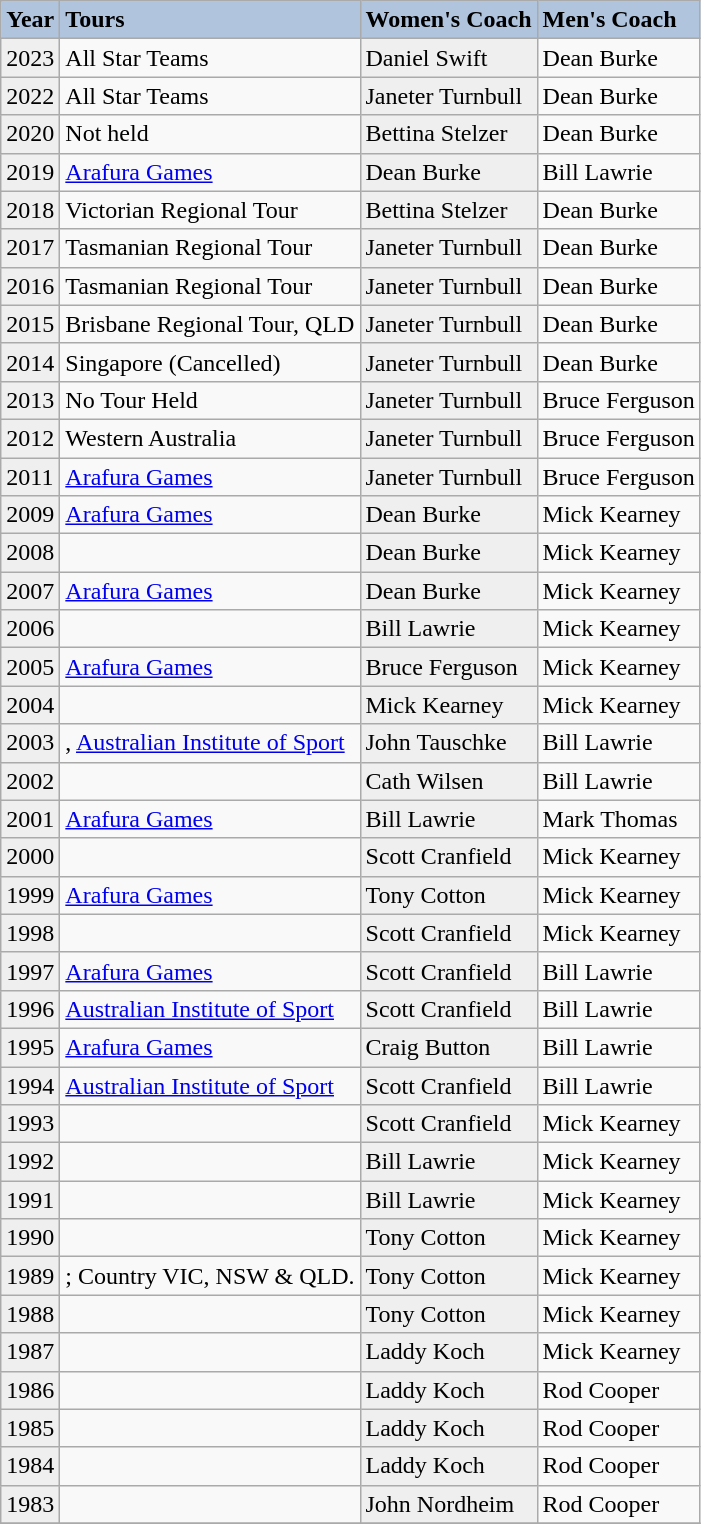<table class="wikitable">
<tr align=left>
<td bgcolor=lightsteelblue><strong>Year</strong></td>
<td bgcolor=lightsteelblue><strong>Tours</strong></td>
<td bgcolor=lightsteelblue><strong>Women's Coach</strong></td>
<td bgcolor=lightsteelblue><strong>Men's Coach</strong></td>
</tr>
<tr>
<td style="background:#efefef;">2023</td>
<td>All Star Teams</td>
<td style="background:#efefef;">Daniel Swift</td>
<td>Dean Burke</td>
</tr>
<tr>
<td style="background:#efefef;">2022</td>
<td>All Star Teams</td>
<td style="background:#efefef;">Janeter Turnbull</td>
<td>Dean Burke</td>
</tr>
<tr>
<td style="background:#efefef;">2020</td>
<td>Not held</td>
<td style="background:#efefef;">Bettina Stelzer</td>
<td>Dean Burke</td>
</tr>
<tr>
<td style="background:#efefef;">2019</td>
<td><a href='#'>Arafura Games</a></td>
<td style="background:#efefef;">Dean Burke</td>
<td>Bill Lawrie</td>
</tr>
<tr>
<td style="background:#efefef;">2018</td>
<td>Victorian Regional Tour</td>
<td style="background:#efefef;">Bettina Stelzer</td>
<td>Dean Burke</td>
</tr>
<tr>
<td style="background:#efefef;">2017</td>
<td>Tasmanian Regional Tour</td>
<td style="background:#efefef;">Janeter Turnbull</td>
<td>Dean Burke</td>
</tr>
<tr>
<td style="background:#efefef;">2016</td>
<td>Tasmanian Regional Tour</td>
<td style="background:#efefef;">Janeter Turnbull</td>
<td>Dean Burke</td>
</tr>
<tr>
<td style="background:#efefef;">2015</td>
<td>Brisbane Regional Tour, QLD</td>
<td style="background:#efefef;">Janeter Turnbull</td>
<td>Dean Burke</td>
</tr>
<tr>
<td style="background:#efefef;">2014</td>
<td>Singapore (Cancelled)</td>
<td style="background:#efefef;">Janeter Turnbull</td>
<td>Dean Burke</td>
</tr>
<tr>
<td style="background:#efefef;">2013</td>
<td>No Tour Held</td>
<td style="background:#efefef;">Janeter Turnbull</td>
<td>Bruce Ferguson</td>
</tr>
<tr>
<td style="background:#efefef;">2012</td>
<td>Western Australia</td>
<td style="background:#efefef;">Janeter Turnbull</td>
<td>Bruce Ferguson</td>
</tr>
<tr>
<td style="background:#efefef;">2011</td>
<td><a href='#'>Arafura Games</a></td>
<td style="background:#efefef;">Janeter Turnbull</td>
<td>Bruce Ferguson</td>
</tr>
<tr>
<td style="background:#efefef;">2009</td>
<td><a href='#'>Arafura Games</a></td>
<td style="background:#efefef;">Dean Burke</td>
<td>Mick Kearney</td>
</tr>
<tr>
<td style="background:#efefef;">2008</td>
<td></td>
<td style="background:#efefef;">Dean Burke</td>
<td>Mick Kearney</td>
</tr>
<tr>
<td style="background:#efefef;">2007</td>
<td><a href='#'>Arafura Games</a></td>
<td style="background:#efefef;">Dean Burke</td>
<td>Mick Kearney</td>
</tr>
<tr>
<td style="background:#efefef;">2006</td>
<td></td>
<td style="background:#efefef;">Bill Lawrie</td>
<td>Mick Kearney</td>
</tr>
<tr>
<td style="background:#efefef;">2005</td>
<td><a href='#'>Arafura Games</a></td>
<td style="background:#efefef;">Bruce Ferguson</td>
<td>Mick Kearney</td>
</tr>
<tr>
<td style="background:#efefef;">2004</td>
<td></td>
<td style="background:#efefef;">Mick Kearney</td>
<td>Mick Kearney</td>
</tr>
<tr>
<td style="background:#efefef;">2003</td>
<td>, <a href='#'>Australian Institute of Sport</a></td>
<td style="background:#efefef;">John Tauschke</td>
<td>Bill Lawrie</td>
</tr>
<tr>
<td style="background:#efefef;">2002</td>
<td></td>
<td style="background:#efefef;">Cath Wilsen</td>
<td>Bill Lawrie</td>
</tr>
<tr>
<td style="background:#efefef;">2001</td>
<td><a href='#'>Arafura Games</a></td>
<td style="background:#efefef;">Bill Lawrie</td>
<td>Mark Thomas</td>
</tr>
<tr>
<td style="background:#efefef;">2000</td>
<td></td>
<td style="background:#efefef;">Scott Cranfield</td>
<td>Mick Kearney</td>
</tr>
<tr>
<td style="background:#efefef;">1999</td>
<td><a href='#'>Arafura Games</a></td>
<td style="background:#efefef;">Tony Cotton</td>
<td>Mick Kearney</td>
</tr>
<tr>
<td style="background:#efefef;">1998</td>
<td></td>
<td style="background:#efefef;">Scott Cranfield</td>
<td>Mick Kearney</td>
</tr>
<tr>
<td style="background:#efefef;">1997</td>
<td><a href='#'>Arafura Games</a></td>
<td style="background:#efefef;">Scott Cranfield</td>
<td>Bill Lawrie</td>
</tr>
<tr>
<td style="background:#efefef;">1996</td>
<td><a href='#'>Australian Institute of Sport</a></td>
<td style="background:#efefef;">Scott Cranfield</td>
<td>Bill Lawrie</td>
</tr>
<tr>
<td style="background:#efefef;">1995</td>
<td><a href='#'>Arafura Games</a></td>
<td style="background:#efefef;">Craig Button</td>
<td>Bill Lawrie</td>
</tr>
<tr>
<td style="background:#efefef;">1994</td>
<td><a href='#'>Australian Institute of Sport</a></td>
<td style="background:#efefef;">Scott Cranfield</td>
<td>Bill Lawrie</td>
</tr>
<tr>
<td style="background:#efefef;">1993</td>
<td></td>
<td style="background:#efefef;">Scott Cranfield</td>
<td>Mick Kearney</td>
</tr>
<tr>
<td style="background:#efefef;">1992</td>
<td></td>
<td style="background:#efefef;">Bill Lawrie</td>
<td>Mick Kearney</td>
</tr>
<tr>
<td style="background:#efefef;">1991</td>
<td></td>
<td style="background:#efefef;">Bill Lawrie</td>
<td>Mick Kearney</td>
</tr>
<tr>
<td style="background:#efefef;">1990</td>
<td></td>
<td style="background:#efefef;">Tony Cotton</td>
<td>Mick Kearney</td>
</tr>
<tr>
<td style="background:#efefef;">1989</td>
<td>; Country VIC, NSW & QLD.</td>
<td style="background:#efefef;">Tony Cotton</td>
<td>Mick Kearney</td>
</tr>
<tr>
<td style="background:#efefef;">1988</td>
<td></td>
<td style="background:#efefef;">Tony Cotton</td>
<td>Mick Kearney</td>
</tr>
<tr>
<td style="background:#efefef;">1987</td>
<td></td>
<td style="background:#efefef;">Laddy Koch</td>
<td>Mick Kearney</td>
</tr>
<tr>
<td style="background:#efefef;">1986</td>
<td></td>
<td style="background:#efefef;">Laddy Koch</td>
<td>Rod Cooper</td>
</tr>
<tr>
<td style="background:#efefef;">1985</td>
<td></td>
<td style="background:#efefef;">Laddy Koch</td>
<td>Rod Cooper</td>
</tr>
<tr>
<td style="background:#efefef;">1984</td>
<td></td>
<td style="background:#efefef;">Laddy Koch</td>
<td>Rod Cooper</td>
</tr>
<tr>
<td style="background:#efefef;">1983</td>
<td></td>
<td style="background:#efefef;">John Nordheim</td>
<td>Rod Cooper</td>
</tr>
<tr>
</tr>
</table>
